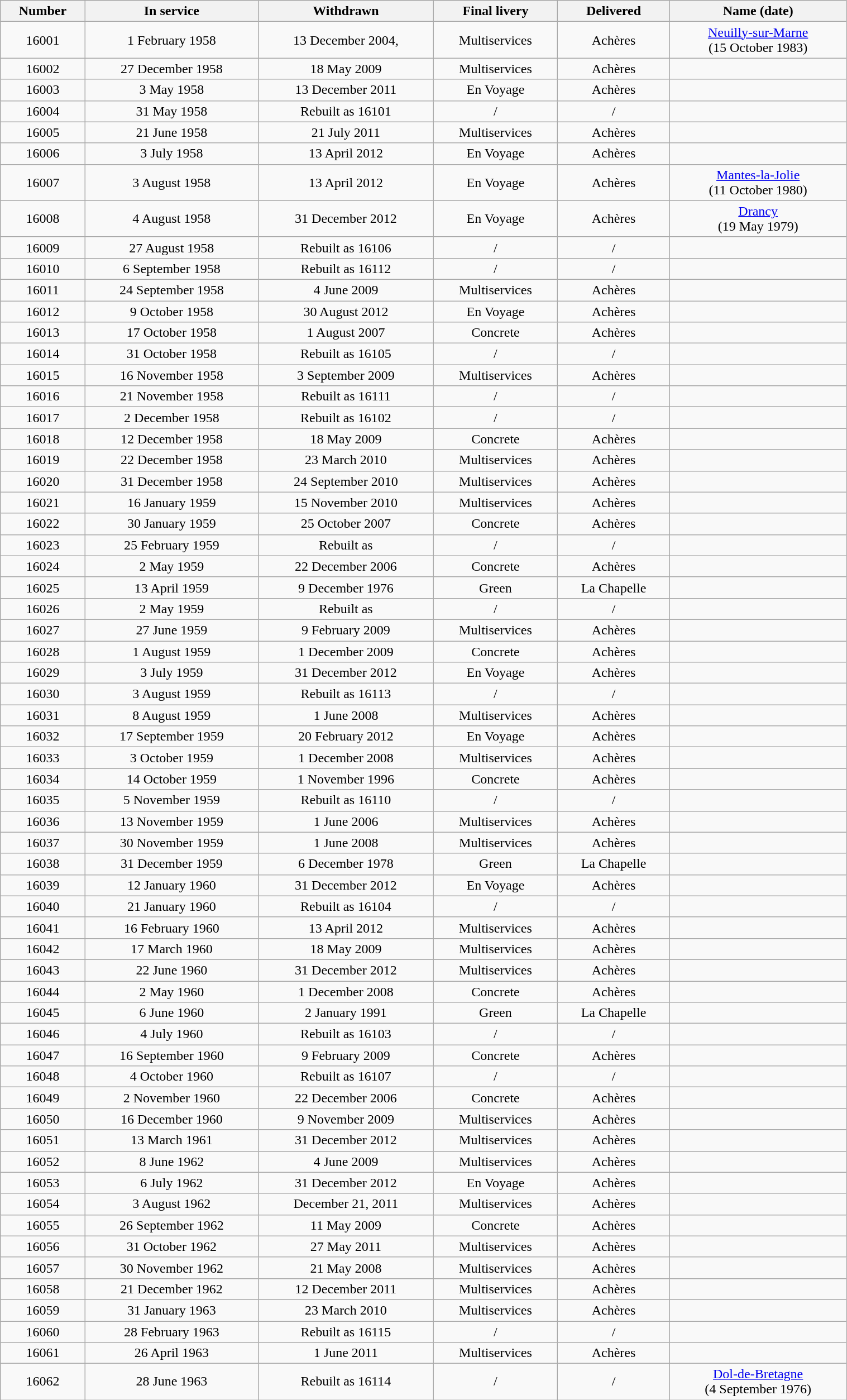<table class = "wikitable" style = "text-align: center; width: 80%;">
<tr>
<th>Number</th>
<th>In service</th>
<th>Withdrawn</th>
<th>Final livery</th>
<th>Delivered</th>
<th>Name (date)</th>
</tr>
<tr>
<td>16001</td>
<td>1 February 1958</td>
<td>13 December 2004,</td>
<td>Multiservices</td>
<td>Achères</td>
<td><a href='#'>Neuilly-sur-Marne</a><br>(15 October 1983)</td>
</tr>
<tr>
<td>16002</td>
<td>27 December 1958</td>
<td>18 May 2009</td>
<td>Multiservices</td>
<td>Achères</td>
<td></td>
</tr>
<tr>
<td>16003</td>
<td>3 May 1958</td>
<td>13 December 2011</td>
<td>En Voyage</td>
<td>Achères</td>
<td></td>
</tr>
<tr>
<td>16004</td>
<td>31 May 1958</td>
<td>Rebuilt as 16101</td>
<td>/</td>
<td>/</td>
<td></td>
</tr>
<tr>
<td>16005</td>
<td>21 June 1958</td>
<td>21 July 2011</td>
<td>Multiservices</td>
<td>Achères</td>
<td></td>
</tr>
<tr>
<td>16006</td>
<td>3 July 1958</td>
<td>13 April 2012</td>
<td>En Voyage</td>
<td>Achères</td>
<td></td>
</tr>
<tr>
<td>16007</td>
<td>3 August 1958</td>
<td>13 April 2012</td>
<td>En Voyage</td>
<td>Achères</td>
<td><a href='#'>Mantes-la-Jolie</a><br>(11 October 1980)</td>
</tr>
<tr>
<td>16008</td>
<td>4 August 1958</td>
<td>31 December 2012</td>
<td>En Voyage</td>
<td>Achères</td>
<td><a href='#'>Drancy</a><br>(19 May 1979)</td>
</tr>
<tr>
<td>16009</td>
<td>27 August 1958</td>
<td>Rebuilt as 16106</td>
<td>/</td>
<td>/</td>
<td></td>
</tr>
<tr>
<td>16010</td>
<td>6 September 1958</td>
<td>Rebuilt as 16112</td>
<td>/</td>
<td>/</td>
<td></td>
</tr>
<tr>
<td>16011</td>
<td>24 September 1958</td>
<td>4 June 2009</td>
<td>Multiservices</td>
<td>Achères</td>
<td></td>
</tr>
<tr>
<td>16012</td>
<td>9 October 1958</td>
<td>30 August 2012</td>
<td>En Voyage</td>
<td>Achères</td>
<td></td>
</tr>
<tr>
<td>16013</td>
<td>17 October 1958</td>
<td>1 August 2007</td>
<td>Concrete</td>
<td>Achères</td>
<td></td>
</tr>
<tr>
<td>16014</td>
<td>31 October 1958</td>
<td>Rebuilt as 16105</td>
<td>/</td>
<td>/</td>
<td></td>
</tr>
<tr>
<td>16015</td>
<td>16 November 1958</td>
<td>3 September 2009</td>
<td>Multiservices</td>
<td>Achères</td>
<td></td>
</tr>
<tr>
<td>16016</td>
<td>21 November 1958</td>
<td>Rebuilt as 16111</td>
<td>/</td>
<td>/</td>
<td></td>
</tr>
<tr>
<td>16017</td>
<td>2 December 1958</td>
<td>Rebuilt as 16102</td>
<td>/</td>
<td>/</td>
<td></td>
</tr>
<tr>
<td>16018</td>
<td>12 December 1958</td>
<td>18 May 2009</td>
<td>Concrete</td>
<td>Achères</td>
<td></td>
</tr>
<tr>
<td>16019</td>
<td>22 December 1958</td>
<td>23 March 2010</td>
<td>Multiservices</td>
<td>Achères</td>
<td></td>
</tr>
<tr>
<td>16020</td>
<td>31 December 1958</td>
<td>24 September 2010</td>
<td>Multiservices</td>
<td>Achères</td>
<td></td>
</tr>
<tr>
<td>16021</td>
<td>16 January 1959</td>
<td>15 November 2010</td>
<td>Multiservices</td>
<td>Achères</td>
<td></td>
</tr>
<tr>
<td>16022</td>
<td>30 January 1959</td>
<td>25 October 2007</td>
<td>Concrete</td>
<td>Achères</td>
<td></td>
</tr>
<tr>
<td>16023</td>
<td>25 February 1959</td>
<td>Rebuilt as</td>
<td>/</td>
<td>/</td>
<td></td>
</tr>
<tr>
<td>16024</td>
<td>2 May 1959</td>
<td>22 December 2006</td>
<td>Concrete</td>
<td>Achères</td>
<td></td>
</tr>
<tr>
<td>16025</td>
<td>13 April 1959</td>
<td>9 December 1976</td>
<td>Green</td>
<td>La Chapelle</td>
<td></td>
</tr>
<tr>
<td>16026</td>
<td>2 May 1959</td>
<td>Rebuilt as</td>
<td>/</td>
<td>/</td>
<td></td>
</tr>
<tr>
<td>16027</td>
<td>27 June 1959</td>
<td>9 February 2009</td>
<td>Multiservices</td>
<td>Achères</td>
<td></td>
</tr>
<tr>
<td>16028</td>
<td>1 August 1959</td>
<td>1 December 2009</td>
<td>Concrete</td>
<td>Achères</td>
<td></td>
</tr>
<tr>
<td>16029</td>
<td>3 July 1959</td>
<td>31 December 2012</td>
<td>En Voyage</td>
<td>Achères</td>
<td></td>
</tr>
<tr>
<td>16030</td>
<td>3 August 1959</td>
<td>Rebuilt as 16113</td>
<td>/</td>
<td>/</td>
<td></td>
</tr>
<tr>
<td>16031</td>
<td>8 August 1959</td>
<td>1 June 2008</td>
<td>Multiservices</td>
<td>Achères</td>
<td></td>
</tr>
<tr>
<td>16032</td>
<td>17 September 1959</td>
<td>20 February 2012</td>
<td>En Voyage</td>
<td>Achères</td>
<td></td>
</tr>
<tr>
<td>16033</td>
<td>3 October 1959</td>
<td>1 December 2008</td>
<td>Multiservices</td>
<td>Achères</td>
<td></td>
</tr>
<tr>
<td>16034</td>
<td>14 October 1959</td>
<td>1 November 1996</td>
<td>Concrete</td>
<td>Achères</td>
<td></td>
</tr>
<tr>
<td>16035</td>
<td>5 November 1959</td>
<td>Rebuilt as 16110</td>
<td>/</td>
<td>/</td>
<td></td>
</tr>
<tr>
<td>16036</td>
<td>13 November 1959</td>
<td>1 June 2006</td>
<td>Multiservices</td>
<td>Achères</td>
<td></td>
</tr>
<tr>
<td>16037</td>
<td>30 November 1959</td>
<td>1 June 2008</td>
<td>Multiservices</td>
<td>Achères</td>
<td></td>
</tr>
<tr>
<td>16038</td>
<td>31 December 1959</td>
<td>6 December 1978</td>
<td>Green</td>
<td>La Chapelle</td>
<td></td>
</tr>
<tr>
<td>16039</td>
<td>12 January 1960</td>
<td>31 December 2012</td>
<td>En Voyage</td>
<td>Achères</td>
<td></td>
</tr>
<tr>
<td>16040</td>
<td>21 January 1960</td>
<td>Rebuilt as 16104</td>
<td>/</td>
<td>/</td>
<td></td>
</tr>
<tr>
<td>16041</td>
<td>16 February 1960</td>
<td>13 April 2012</td>
<td>Multiservices</td>
<td>Achères</td>
<td></td>
</tr>
<tr>
<td>16042</td>
<td>17 March 1960</td>
<td>18 May 2009</td>
<td>Multiservices</td>
<td>Achères</td>
<td></td>
</tr>
<tr>
<td>16043</td>
<td>22 June 1960</td>
<td>31 December 2012</td>
<td>Multiservices</td>
<td>Achères</td>
<td></td>
</tr>
<tr>
<td>16044</td>
<td>2 May 1960</td>
<td>1 December 2008</td>
<td>Concrete</td>
<td>Achères</td>
<td></td>
</tr>
<tr>
<td>16045</td>
<td>6 June 1960</td>
<td>2 January 1991</td>
<td>Green</td>
<td>La Chapelle</td>
<td></td>
</tr>
<tr>
<td>16046</td>
<td>4 July 1960</td>
<td>Rebuilt as 16103</td>
<td>/</td>
<td>/</td>
<td></td>
</tr>
<tr>
<td>16047</td>
<td>16 September 1960</td>
<td>9 February 2009</td>
<td>Concrete</td>
<td>Achères</td>
<td></td>
</tr>
<tr>
<td>16048</td>
<td>4 October 1960</td>
<td>Rebuilt as 16107</td>
<td>/</td>
<td>/</td>
<td></td>
</tr>
<tr>
<td>16049</td>
<td>2 November 1960</td>
<td>22 December 2006</td>
<td>Concrete</td>
<td>Achères</td>
<td></td>
</tr>
<tr>
<td>16050</td>
<td>16 December 1960</td>
<td>9 November 2009</td>
<td>Multiservices</td>
<td>Achères</td>
<td></td>
</tr>
<tr>
<td>16051</td>
<td>13 March 1961</td>
<td>31 December 2012</td>
<td>Multiservices</td>
<td>Achères</td>
<td></td>
</tr>
<tr>
<td>16052</td>
<td>8 June 1962</td>
<td>4 June 2009</td>
<td>Multiservices</td>
<td>Achères</td>
<td></td>
</tr>
<tr>
<td>16053</td>
<td>6 July 1962</td>
<td>31 December 2012</td>
<td>En Voyage</td>
<td>Achères</td>
<td></td>
</tr>
<tr>
<td>16054</td>
<td>3 August 1962</td>
<td>December 21, 2011</td>
<td>Multiservices</td>
<td>Achères</td>
<td></td>
</tr>
<tr>
<td>16055</td>
<td>26 September 1962</td>
<td>11 May 2009</td>
<td>Concrete</td>
<td>Achères</td>
<td></td>
</tr>
<tr>
<td>16056</td>
<td>31 October 1962</td>
<td>27 May 2011</td>
<td>Multiservices</td>
<td>Achères</td>
<td></td>
</tr>
<tr>
<td>16057</td>
<td>30 November 1962</td>
<td>21 May 2008</td>
<td>Multiservices</td>
<td>Achères</td>
<td></td>
</tr>
<tr>
<td>16058</td>
<td>21 December 1962</td>
<td>12 December 2011</td>
<td>Multiservices</td>
<td>Achères</td>
<td></td>
</tr>
<tr>
<td>16059</td>
<td>31 January 1963</td>
<td>23 March 2010</td>
<td>Multiservices</td>
<td>Achères</td>
<td></td>
</tr>
<tr>
<td>16060</td>
<td>28 February 1963</td>
<td>Rebuilt as 16115</td>
<td>/</td>
<td>/</td>
<td></td>
</tr>
<tr>
<td>16061</td>
<td>26 April 1963</td>
<td>1 June 2011</td>
<td>Multiservices</td>
<td>Achères</td>
<td></td>
</tr>
<tr>
<td>16062</td>
<td>28 June 1963</td>
<td>Rebuilt as 16114</td>
<td>/</td>
<td>/</td>
<td><a href='#'>Dol-de-Bretagne</a><br>(4 September 1976)</td>
</tr>
</table>
